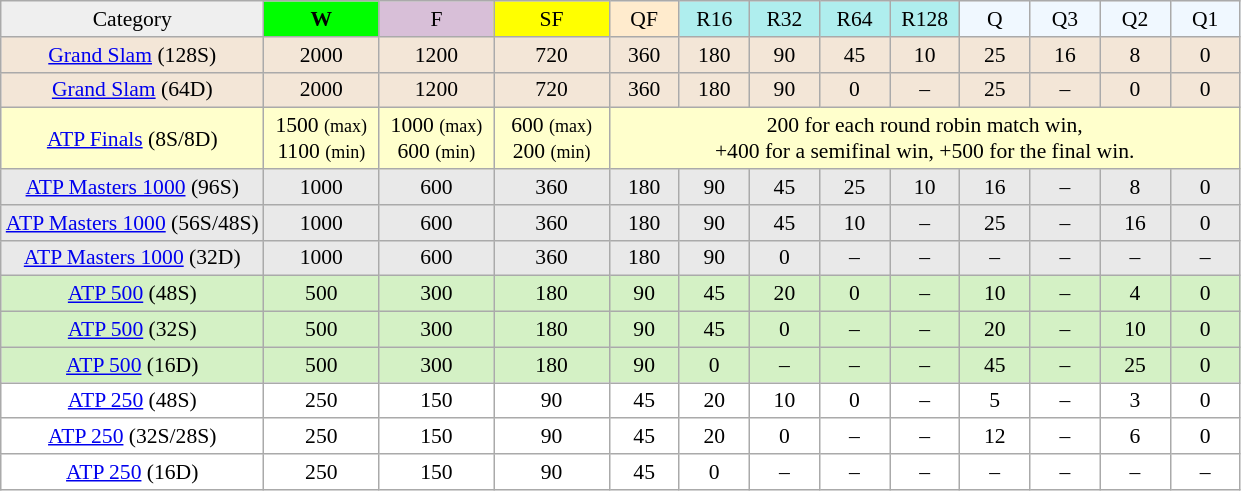<table class=wikitable style=text-align:center;font-size:90%>
<tr>
<td style="background:#efefef;">Category</td>
<td style="width:70px; background:lime;"><strong>W</strong></td>
<td style="width:70px; background:thistle;">F</td>
<td style="width:70px; background:#ff0;">SF</td>
<td style="width:40px; background:#ffebcd;">QF</td>
<td style="width:40px; background:#afeeee;">R16</td>
<td style="width:40px; background:#afeeee;">R32</td>
<td style="width:40px; background:#afeeee;">R64</td>
<td style="width:40px; background:#afeeee;">R128</td>
<td style="width:40px; background:#f0f8ff;">Q</td>
<td style="width:40px; background:#f0f8ff;">Q3</td>
<td style="width:40px; background:#f0f8ff;">Q2</td>
<td style="width:40px; background:#f0f8ff;">Q1</td>
</tr>
<tr style="background:#f3e6d7;">
<td><a href='#'>Grand Slam</a> (128S)</td>
<td>2000</td>
<td>1200</td>
<td>720</td>
<td>360</td>
<td>180</td>
<td>90</td>
<td>45</td>
<td>10</td>
<td>25</td>
<td>16</td>
<td>8</td>
<td>0</td>
</tr>
<tr style="background:#f3e6d7;">
<td><a href='#'>Grand Slam</a> (64D)</td>
<td>2000</td>
<td>1200</td>
<td>720</td>
<td>360</td>
<td>180</td>
<td>90</td>
<td>0</td>
<td>–</td>
<td>25</td>
<td>–</td>
<td>0</td>
<td>0</td>
</tr>
<tr style="background:#ffc;">
<td><a href='#'>ATP Finals</a> (8S/8D)</td>
<td>1500 <small>(max)</small> 1100 <small>(min)</small></td>
<td>1000 <small>(max)</small> 600 <small>(min)</small></td>
<td>600 <small>(max)</small> <br>200 <small>(min)</small></td>
<td colspan="9">200 for each round robin match win,<br> +400 for a semifinal win, +500 for the final win.</td>
</tr>
<tr style="background:#e9e9e9;">
<td><a href='#'>ATP Masters 1000</a> (96S)</td>
<td>1000</td>
<td>600</td>
<td>360</td>
<td>180</td>
<td>90</td>
<td>45</td>
<td>25</td>
<td>10</td>
<td>16</td>
<td>–</td>
<td>8</td>
<td>0</td>
</tr>
<tr style="background:#e9e9e9;">
<td><a href='#'>ATP Masters 1000</a> (56S/48S)</td>
<td>1000</td>
<td>600</td>
<td>360</td>
<td>180</td>
<td>90</td>
<td>45</td>
<td>10</td>
<td>–</td>
<td>25</td>
<td>–</td>
<td>16</td>
<td>0</td>
</tr>
<tr style="background:#e9e9e9;">
<td><a href='#'>ATP Masters 1000</a> (32D)</td>
<td>1000</td>
<td>600</td>
<td>360</td>
<td>180</td>
<td>90</td>
<td>0</td>
<td>–</td>
<td>–</td>
<td>–</td>
<td>–</td>
<td>–</td>
<td>–</td>
</tr>
<tr style="background:#d4f1c5;">
<td><a href='#'>ATP 500</a> (48S)</td>
<td>500</td>
<td>300</td>
<td>180</td>
<td>90</td>
<td>45</td>
<td>20</td>
<td>0</td>
<td>–</td>
<td>10</td>
<td>–</td>
<td>4</td>
<td>0</td>
</tr>
<tr style="background:#d4f1c5;">
<td><a href='#'>ATP 500</a> (32S)</td>
<td>500</td>
<td>300</td>
<td>180</td>
<td>90</td>
<td>45</td>
<td>0</td>
<td>–</td>
<td>–</td>
<td>20</td>
<td>–</td>
<td>10</td>
<td>0</td>
</tr>
<tr style="background:#d4f1c5;">
<td><a href='#'>ATP 500</a> (16D)</td>
<td>500</td>
<td>300</td>
<td>180</td>
<td>90</td>
<td>0</td>
<td>–</td>
<td>–</td>
<td>–</td>
<td>45</td>
<td>–</td>
<td>25</td>
<td>0</td>
</tr>
<tr style="background:#fff;">
<td><a href='#'>ATP 250</a> (48S)</td>
<td>250</td>
<td>150</td>
<td>90</td>
<td>45</td>
<td>20</td>
<td>10</td>
<td>0</td>
<td>–</td>
<td>5</td>
<td>–</td>
<td>3</td>
<td>0</td>
</tr>
<tr style="background:#fff;">
<td><a href='#'>ATP 250</a> (32S/28S)</td>
<td>250</td>
<td>150</td>
<td>90</td>
<td>45</td>
<td>20</td>
<td>0</td>
<td>–</td>
<td>–</td>
<td>12</td>
<td>–</td>
<td>6</td>
<td>0</td>
</tr>
<tr style="background:#fff;">
<td><a href='#'>ATP 250</a> (16D)</td>
<td>250</td>
<td>150</td>
<td>90</td>
<td>45</td>
<td>0</td>
<td>–</td>
<td>–</td>
<td>–</td>
<td>–</td>
<td>–</td>
<td>–</td>
<td>–</td>
</tr>
</table>
